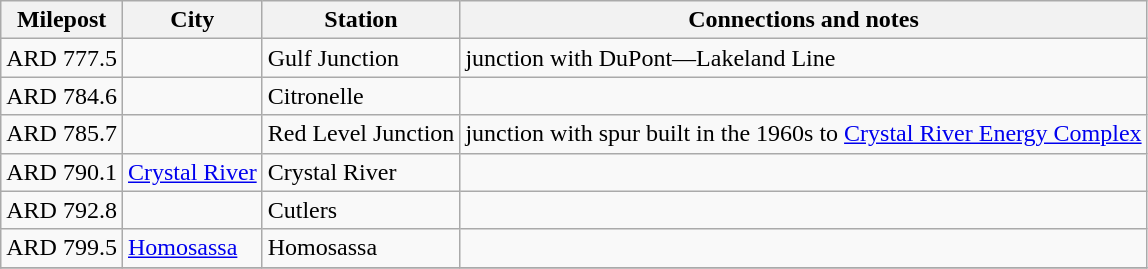<table class="wikitable">
<tr>
<th>Milepost</th>
<th>City</th>
<th>Station</th>
<th>Connections and notes</th>
</tr>
<tr>
<td>ARD 777.5</td>
<td></td>
<td>Gulf Junction</td>
<td>junction with DuPont—Lakeland Line</td>
</tr>
<tr>
<td>ARD 784.6</td>
<td></td>
<td>Citronelle</td>
<td></td>
</tr>
<tr>
<td>ARD 785.7</td>
<td></td>
<td>Red Level Junction</td>
<td>junction with spur built in the 1960s to <a href='#'>Crystal River Energy Complex</a></td>
</tr>
<tr>
<td>ARD 790.1</td>
<td><a href='#'>Crystal River</a></td>
<td>Crystal River</td>
<td></td>
</tr>
<tr>
<td>ARD 792.8</td>
<td></td>
<td>Cutlers</td>
<td></td>
</tr>
<tr>
<td>ARD 799.5</td>
<td><a href='#'>Homosassa</a></td>
<td>Homosassa</td>
<td></td>
</tr>
<tr>
</tr>
</table>
